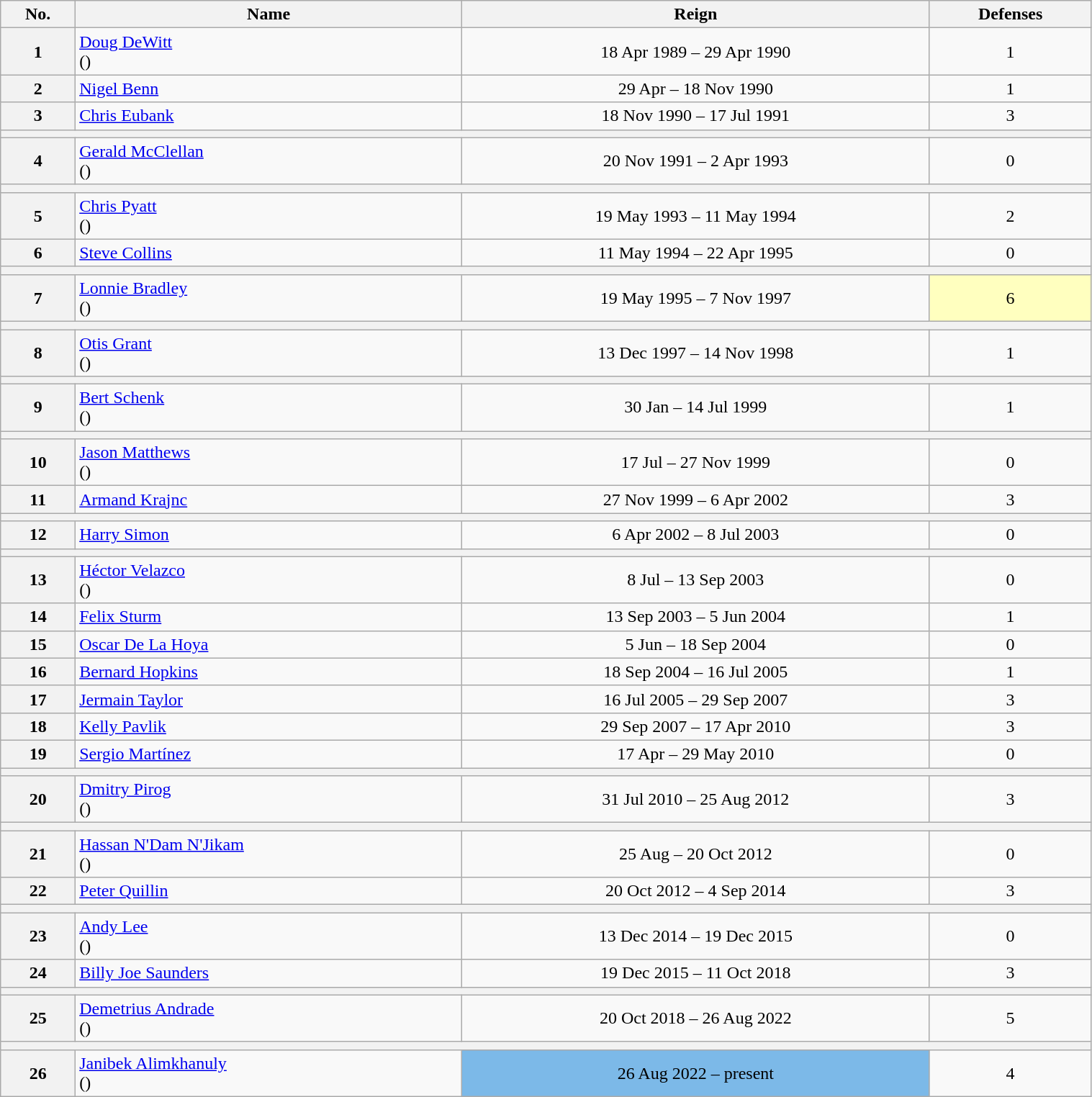<table class="wikitable sortable" style="width:80%;">
<tr>
<th>No.</th>
<th>Name</th>
<th>Reign</th>
<th>Defenses</th>
</tr>
<tr align=center>
<th>1</th>
<td align=left><a href='#'>Doug DeWitt</a><br>()</td>
<td>18 Apr 1989 – 29 Apr 1990</td>
<td>1</td>
</tr>
<tr align=center>
<th>2</th>
<td align=left><a href='#'>Nigel Benn</a></td>
<td>29 Apr – 18 Nov 1990</td>
<td>1</td>
</tr>
<tr align=center>
<th>3</th>
<td align=left><a href='#'>Chris Eubank</a></td>
<td>18 Nov 1990 – 17 Jul 1991</td>
<td>3</td>
</tr>
<tr align=center>
<th colspan="4"></th>
</tr>
<tr align=center>
<th>4</th>
<td align=left><a href='#'>Gerald McClellan</a><br>()</td>
<td>20 Nov 1991 – 2 Apr 1993</td>
<td>0</td>
</tr>
<tr align=center>
<th colspan="4"></th>
</tr>
<tr align=center>
<th>5</th>
<td align=left><a href='#'>Chris Pyatt</a><br>()</td>
<td>19 May 1993 – 11 May 1994</td>
<td>2</td>
</tr>
<tr align=center>
<th>6</th>
<td align=left><a href='#'>Steve Collins</a></td>
<td>11 May 1994 – 22 Apr 1995</td>
<td>0</td>
</tr>
<tr align=center>
<th colspan="4"></th>
</tr>
<tr align=center>
<th>7</th>
<td align=left><a href='#'>Lonnie Bradley</a><br>()</td>
<td>19 May 1995 – 7 Nov 1997</td>
<td style="background:#ffffbf;">6</td>
</tr>
<tr align=center>
<th colspan="4"></th>
</tr>
<tr align=center>
<th>8</th>
<td align=left><a href='#'>Otis Grant</a><br>()</td>
<td>13 Dec 1997 – 14 Nov 1998</td>
<td>1</td>
</tr>
<tr align=center>
<th colspan="4"></th>
</tr>
<tr align=center>
<th>9</th>
<td align=left><a href='#'>Bert Schenk</a><br>()</td>
<td>30 Jan – 14 Jul 1999</td>
<td>1</td>
</tr>
<tr align=center>
<th colspan="4"></th>
</tr>
<tr align=center>
<th>10</th>
<td align=left><a href='#'>Jason Matthews</a><br>()</td>
<td>17 Jul – 27 Nov 1999</td>
<td>0</td>
</tr>
<tr align=center>
<th>11</th>
<td align=left><a href='#'>Armand Krajnc</a></td>
<td>27 Nov 1999 – 6 Apr 2002</td>
<td>3</td>
</tr>
<tr align=center>
<th colspan="4"></th>
</tr>
<tr align=center>
<th>12</th>
<td align=left><a href='#'>Harry Simon</a></td>
<td>6 Apr 2002 – 8 Jul 2003</td>
<td>0</td>
</tr>
<tr align=center>
<th colspan="4"></th>
</tr>
<tr align="center">
<th>13</th>
<td align="left"><a href='#'>Héctor Velazco</a><br>()</td>
<td>8 Jul – 13 Sep 2003</td>
<td>0</td>
</tr>
<tr align="center">
<th>14</th>
<td align="left"><a href='#'>Felix Sturm</a></td>
<td>13 Sep 2003 – 5 Jun 2004</td>
<td>1</td>
</tr>
<tr align="center">
<th>15</th>
<td align="left"><a href='#'>Oscar De La Hoya</a></td>
<td>5 Jun – 18 Sep 2004</td>
<td>0</td>
</tr>
<tr align="center">
<th>16</th>
<td align="left"><a href='#'>Bernard Hopkins</a></td>
<td>18 Sep 2004 – 16 Jul 2005</td>
<td>1</td>
</tr>
<tr align="center">
<th>17</th>
<td align="left"><a href='#'>Jermain Taylor</a></td>
<td>16 Jul 2005 – 29 Sep 2007</td>
<td>3</td>
</tr>
<tr align="center">
<th>18</th>
<td align="left"><a href='#'>Kelly Pavlik</a></td>
<td>29 Sep 2007 – 17 Apr 2010</td>
<td>3</td>
</tr>
<tr align="center">
<th>19</th>
<td align="left"><a href='#'>Sergio Martínez</a></td>
<td>17 Apr – 29 May 2010</td>
<td>0</td>
</tr>
<tr align="center">
<th colspan="4"></th>
</tr>
<tr align="center">
<th>20</th>
<td align="left"><a href='#'>Dmitry Pirog</a><br>()</td>
<td>31 Jul 2010 – 25 Aug 2012</td>
<td>3</td>
</tr>
<tr align="center">
<th colspan="4"></th>
</tr>
<tr align="center">
<th>21</th>
<td align="left"><a href='#'>Hassan N'Dam N'Jikam</a><br>()</td>
<td>25 Aug – 20 Oct 2012</td>
<td>0</td>
</tr>
<tr align="center">
<th>22</th>
<td align="left"><a href='#'>Peter Quillin</a></td>
<td>20 Oct 2012 – 4 Sep 2014</td>
<td>3</td>
</tr>
<tr align="center">
<th colspan="4"></th>
</tr>
<tr align="center">
<th>23</th>
<td align="left"><a href='#'>Andy Lee</a><br>()</td>
<td>13 Dec 2014 – 19 Dec 2015</td>
<td>0</td>
</tr>
<tr align="center">
<th>24</th>
<td align="left"><a href='#'>Billy Joe Saunders</a></td>
<td>19 Dec 2015 – 11 Oct 2018</td>
<td>3</td>
</tr>
<tr align="center">
<th colspan="4"></th>
</tr>
<tr align="center">
<th>25</th>
<td align="left"><a href='#'>Demetrius Andrade</a><br>()</td>
<td>20 Oct 2018 – 26 Aug 2022</td>
<td>5</td>
</tr>
<tr align=center>
<th colspan="4"></th>
</tr>
<tr align="center">
<th>26</th>
<td align="left"><a href='#'>Janibek Alimkhanuly</a><br>()</td>
<td style="background:#7CB9E8;">26 Aug 2022 – present</td>
<td>4</td>
</tr>
</table>
